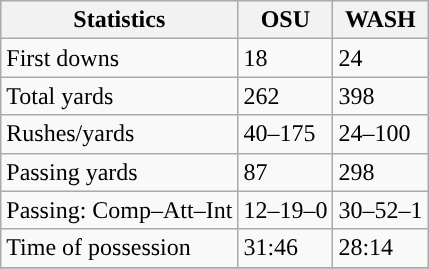<table class="wikitable" style="float: left;">
<tr>
<th>Statistics</th>
<th>OSU</th>
<th>WASH</th>
</tr>
<tr>
<td>First downs</td>
<td>18</td>
<td>24</td>
</tr>
<tr>
<td>Total yards</td>
<td>262</td>
<td>398</td>
</tr>
<tr>
<td>Rushes/yards</td>
<td>40–175</td>
<td>24–100</td>
</tr>
<tr>
<td>Passing yards</td>
<td>87</td>
<td>298</td>
</tr>
<tr>
<td>Passing: Comp–Att–Int</td>
<td>12–19–0</td>
<td>30–52–1</td>
</tr>
<tr>
<td>Time of possession</td>
<td>31:46</td>
<td>28:14</td>
</tr>
<tr>
</tr>
</table>
